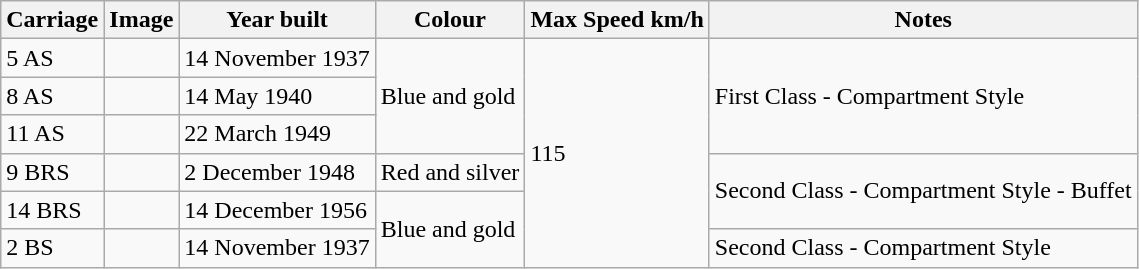<table class="wikitable">
<tr>
<th>Carriage</th>
<th>Image</th>
<th>Year built</th>
<th>Colour</th>
<th>Max Speed km/h</th>
<th>Notes</th>
</tr>
<tr>
<td>5 AS</td>
<td></td>
<td>14 November 1937</td>
<td rowspan="3">Blue and gold</td>
<td rowspan="6">115</td>
<td rowspan="3">First Class - Compartment Style</td>
</tr>
<tr>
<td>8 AS</td>
<td></td>
<td>14 May 1940</td>
</tr>
<tr>
<td>11 AS</td>
<td></td>
<td>22 March 1949</td>
</tr>
<tr>
<td>9 BRS</td>
<td></td>
<td>2 December 1948</td>
<td>Red and silver</td>
<td rowspan="2">Second Class - Compartment Style - Buffet</td>
</tr>
<tr>
<td>14 BRS</td>
<td></td>
<td>14 December 1956</td>
<td rowspan="2">Blue and gold</td>
</tr>
<tr>
<td>2 BS</td>
<td></td>
<td>14 November 1937</td>
<td>Second Class - Compartment Style</td>
</tr>
</table>
